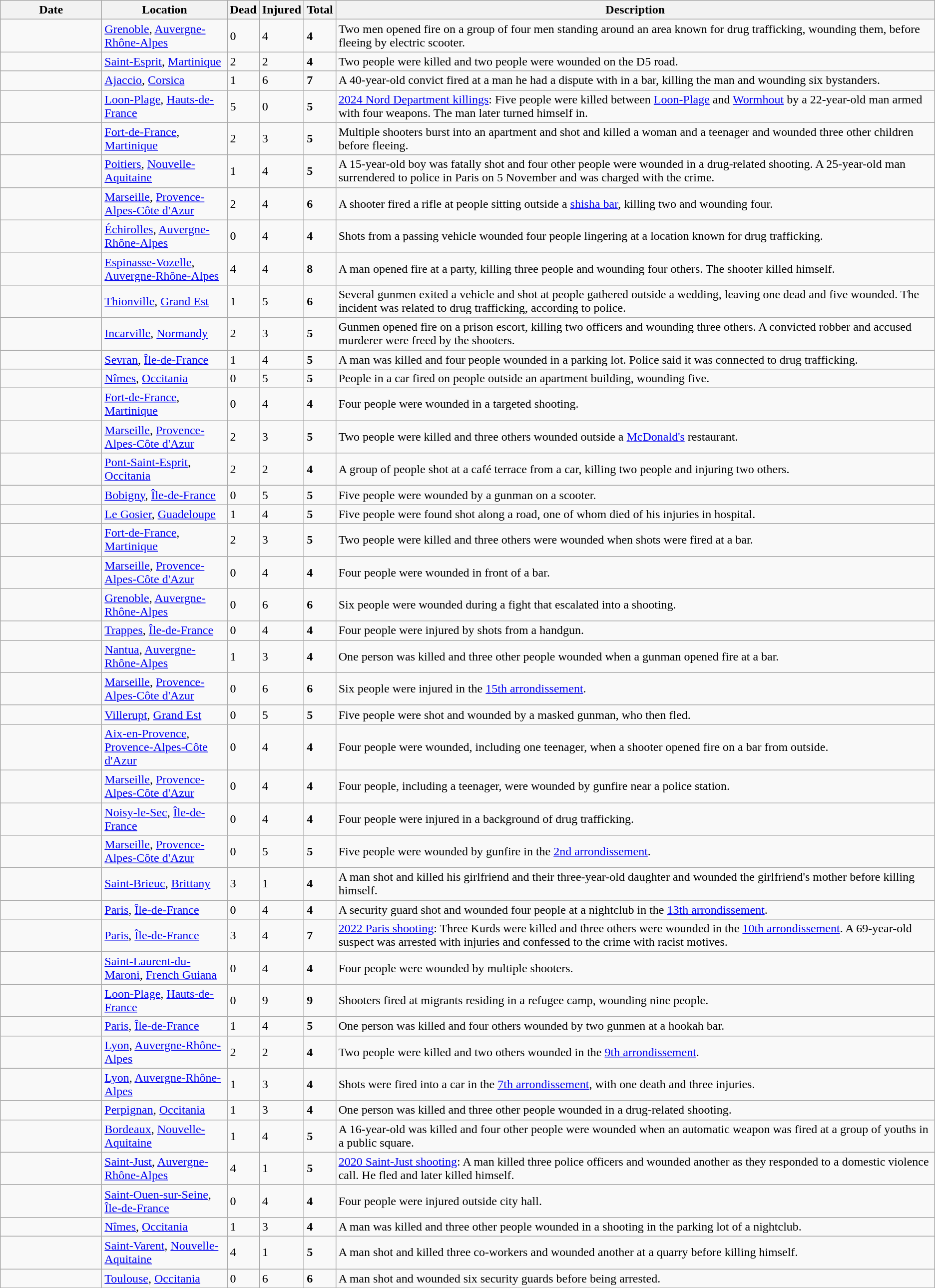<table class="wikitable sortable">
<tr>
<th scope="col" style="width: 8rem;">Date</th>
<th scope="col" style="width: 10rem;">Location</th>
<th data-sort-type=number>Dead</th>
<th data-sort-type=number>Injured</th>
<th data-sort-type=number>Total</th>
<th class=unsortable>Description</th>
</tr>
<tr>
<td></td>
<td><a href='#'>Grenoble</a>, <a href='#'>Auvergne-Rhône-Alpes</a></td>
<td>0</td>
<td>4</td>
<td><strong>4</strong></td>
<td>Two men opened fire on a group of four men standing around an area known for drug trafficking, wounding them, before fleeing by electric scooter.</td>
</tr>
<tr>
<td></td>
<td><a href='#'>Saint-Esprit</a>, <a href='#'>Martinique</a></td>
<td>2</td>
<td>2</td>
<td><strong>4</strong></td>
<td>Two people were killed and two people were wounded on the D5 road.</td>
</tr>
<tr>
<td></td>
<td><a href='#'>Ajaccio</a>, <a href='#'>Corsica</a></td>
<td>1</td>
<td>6</td>
<td><strong>7</strong></td>
<td>A 40-year-old convict fired at a man he had a dispute with in a bar, killing the man and wounding six bystanders.</td>
</tr>
<tr>
<td></td>
<td><a href='#'>Loon-Plage</a>, <a href='#'>Hauts-de-France</a></td>
<td>5</td>
<td>0</td>
<td><strong>5</strong></td>
<td><a href='#'>2024 Nord Department killings</a>: Five people were killed between <a href='#'>Loon-Plage</a> and <a href='#'>Wormhout</a> by a 22-year-old man armed with four weapons. The man later turned himself in.</td>
</tr>
<tr>
<td></td>
<td><a href='#'>Fort-de-France</a>, <a href='#'>Martinique</a></td>
<td>2</td>
<td>3</td>
<td><strong>5</strong></td>
<td>Multiple shooters burst into an apartment and shot and killed a woman and a teenager and wounded three other children before fleeing.</td>
</tr>
<tr>
<td></td>
<td><a href='#'>Poitiers</a>, <a href='#'>Nouvelle-Aquitaine</a></td>
<td>1</td>
<td>4</td>
<td><strong>5</strong></td>
<td>A 15-year-old boy was fatally shot and four other people were wounded in a drug-related shooting. A 25-year-old man surrendered to police in Paris on 5 November and was charged with the crime.</td>
</tr>
<tr>
<td></td>
<td><a href='#'>Marseille</a>, <a href='#'>Provence-Alpes-Côte d'Azur</a></td>
<td>2</td>
<td>4</td>
<td><strong>6</strong></td>
<td>A shooter fired a rifle at people sitting outside a <a href='#'>shisha bar</a>, killing two and wounding four.</td>
</tr>
<tr>
<td></td>
<td><a href='#'>Échirolles</a>, <a href='#'>Auvergne-Rhône-Alpes</a></td>
<td>0</td>
<td>4</td>
<td><strong>4</strong></td>
<td>Shots from a passing vehicle wounded four people lingering at a location known for drug trafficking.</td>
</tr>
<tr>
<td></td>
<td><a href='#'>Espinasse-Vozelle</a>, <a href='#'>Auvergne-Rhône-Alpes</a></td>
<td>4</td>
<td>4</td>
<td><strong>8</strong></td>
<td>A man opened fire at a party, killing three people and wounding four others. The shooter killed himself.</td>
</tr>
<tr>
<td></td>
<td><a href='#'>Thionville</a>, <a href='#'>Grand Est</a></td>
<td>1</td>
<td>5</td>
<td><strong>6</strong></td>
<td>Several gunmen exited a vehicle and shot at people gathered outside a wedding, leaving one dead and five wounded. The incident was related to drug trafficking, according to police.</td>
</tr>
<tr>
<td></td>
<td><a href='#'>Incarville</a>, <a href='#'>Normandy</a></td>
<td>2</td>
<td>3</td>
<td><strong>5</strong></td>
<td>Gunmen opened fire on a prison escort, killing two officers and wounding three others. A convicted robber and accused murderer were freed by the shooters.</td>
</tr>
<tr>
<td></td>
<td><a href='#'>Sevran</a>, <a href='#'>Île-de-France</a></td>
<td>1</td>
<td>4</td>
<td><strong>5</strong></td>
<td>A man was killed and four people wounded in a parking lot. Police said it was connected to drug trafficking.</td>
</tr>
<tr>
<td></td>
<td><a href='#'>Nîmes</a>, <a href='#'>Occitania</a></td>
<td>0</td>
<td>5</td>
<td><strong>5</strong></td>
<td>People in a car fired on people outside an apartment building, wounding five.</td>
</tr>
<tr>
<td></td>
<td><a href='#'>Fort-de-France</a>, <a href='#'>Martinique</a></td>
<td>0</td>
<td>4</td>
<td><strong>4</strong></td>
<td>Four people were wounded in a targeted shooting.</td>
</tr>
<tr>
<td></td>
<td><a href='#'>Marseille</a>, <a href='#'>Provence-Alpes-Côte d'Azur</a></td>
<td>2</td>
<td>3</td>
<td><strong>5</strong></td>
<td>Two people were killed and three others wounded outside a <a href='#'>McDonald's</a> restaurant.</td>
</tr>
<tr>
<td></td>
<td><a href='#'>Pont-Saint-Esprit</a>, <a href='#'>Occitania</a></td>
<td>2</td>
<td>2</td>
<td><strong>4</strong></td>
<td>A group of people shot at a café terrace from a car, killing two people and injuring two others.</td>
</tr>
<tr>
<td></td>
<td><a href='#'>Bobigny</a>, <a href='#'>Île-de-France</a></td>
<td>0</td>
<td>5</td>
<td><strong>5</strong></td>
<td>Five people were wounded by a gunman on a scooter.</td>
</tr>
<tr>
<td></td>
<td><a href='#'>Le Gosier</a>, <a href='#'>Guadeloupe</a></td>
<td>1</td>
<td>4</td>
<td><strong>5</strong></td>
<td>Five people were found shot along a road, one of whom died of his injuries in hospital.</td>
</tr>
<tr>
<td></td>
<td><a href='#'>Fort-de-France</a>, <a href='#'>Martinique</a></td>
<td>2</td>
<td>3</td>
<td><strong>5</strong></td>
<td>Two people were killed and three others were wounded when shots were fired at a bar.</td>
</tr>
<tr>
<td></td>
<td><a href='#'>Marseille</a>, <a href='#'>Provence-Alpes-Côte d'Azur</a></td>
<td>0</td>
<td>4</td>
<td><strong>4</strong></td>
<td>Four people were wounded in front of a bar.</td>
</tr>
<tr>
<td></td>
<td><a href='#'>Grenoble</a>, <a href='#'>Auvergne-Rhône-Alpes</a></td>
<td>0</td>
<td>6</td>
<td><strong>6</strong></td>
<td>Six people were wounded during a fight that escalated into a shooting.</td>
</tr>
<tr>
<td></td>
<td><a href='#'>Trappes</a>, <a href='#'>Île-de-France</a></td>
<td>0</td>
<td>4</td>
<td><strong>4</strong></td>
<td>Four people were injured by shots from a handgun.</td>
</tr>
<tr>
<td></td>
<td><a href='#'>Nantua</a>, <a href='#'>Auvergne-Rhône-Alpes</a></td>
<td>1</td>
<td>3</td>
<td><strong>4</strong></td>
<td>One person was killed and three other people wounded when a gunman opened fire at a bar.</td>
</tr>
<tr>
<td></td>
<td><a href='#'>Marseille</a>, <a href='#'>Provence-Alpes-Côte d'Azur</a></td>
<td>0</td>
<td>6</td>
<td><strong>6</strong></td>
<td>Six people were injured in the <a href='#'>15th arrondissement</a>.</td>
</tr>
<tr>
<td></td>
<td><a href='#'>Villerupt</a>, <a href='#'>Grand Est</a></td>
<td>0</td>
<td>5</td>
<td><strong>5</strong></td>
<td>Five people were shot and wounded by a masked gunman, who then fled.</td>
</tr>
<tr>
<td></td>
<td><a href='#'>Aix-en-Provence</a>, <a href='#'>Provence-Alpes-Côte d'Azur</a></td>
<td>0</td>
<td>4</td>
<td><strong>4</strong></td>
<td>Four people were wounded, including one teenager, when a shooter opened fire on a bar from outside.</td>
</tr>
<tr>
<td></td>
<td><a href='#'>Marseille</a>, <a href='#'>Provence-Alpes-Côte d'Azur</a></td>
<td>0</td>
<td>4</td>
<td><strong>4</strong></td>
<td>Four people, including a teenager, were wounded by gunfire near a police station.</td>
</tr>
<tr>
<td></td>
<td><a href='#'>Noisy-le-Sec</a>, <a href='#'>Île-de-France</a></td>
<td>0</td>
<td>4</td>
<td><strong>4</strong></td>
<td>Four people were injured in a background of drug trafficking.</td>
</tr>
<tr>
<td></td>
<td><a href='#'>Marseille</a>, <a href='#'>Provence-Alpes-Côte d'Azur</a></td>
<td>0</td>
<td>5</td>
<td><strong>5</strong></td>
<td>Five people were wounded by gunfire in the <a href='#'>2nd arrondissement</a>.</td>
</tr>
<tr>
<td></td>
<td><a href='#'>Saint-Brieuc</a>, <a href='#'>Brittany</a></td>
<td>3</td>
<td>1</td>
<td><strong>4</strong></td>
<td>A man shot and killed his girlfriend and their three-year-old daughter and wounded the girlfriend's mother before killing himself.</td>
</tr>
<tr>
<td></td>
<td><a href='#'>Paris</a>, <a href='#'>Île-de-France</a></td>
<td>0</td>
<td>4</td>
<td><strong>4</strong></td>
<td>A security guard shot and wounded four people at a nightclub in the <a href='#'>13th arrondissement</a>.</td>
</tr>
<tr>
<td></td>
<td><a href='#'>Paris</a>, <a href='#'>Île-de-France</a></td>
<td>3</td>
<td>4</td>
<td><strong>7</strong></td>
<td><a href='#'>2022 Paris shooting</a>: Three Kurds were killed and three others were wounded in the <a href='#'>10th arrondissement</a>. A 69-year-old suspect was arrested with injuries and confessed to the crime with racist motives.</td>
</tr>
<tr>
<td></td>
<td><a href='#'>Saint-Laurent-du-Maroni</a>, <a href='#'>French Guiana</a></td>
<td>0</td>
<td>4</td>
<td><strong>4</strong></td>
<td>Four people were wounded by multiple shooters.</td>
</tr>
<tr>
<td></td>
<td><a href='#'>Loon-Plage</a>, <a href='#'>Hauts-de-France</a></td>
<td>0</td>
<td>9</td>
<td><strong>9</strong></td>
<td>Shooters fired at migrants residing in a refugee camp, wounding nine people.</td>
</tr>
<tr>
<td></td>
<td><a href='#'>Paris</a>, <a href='#'>Île-de-France</a></td>
<td>1</td>
<td>4</td>
<td><strong>5</strong></td>
<td>One person was killed and four others wounded by two gunmen at a hookah bar.</td>
</tr>
<tr>
<td></td>
<td><a href='#'>Lyon</a>, <a href='#'>Auvergne-Rhône-Alpes</a></td>
<td>2</td>
<td>2</td>
<td><strong>4</strong></td>
<td>Two people were killed and two others wounded in the <a href='#'>9th arrondissement</a>.</td>
</tr>
<tr>
<td></td>
<td><a href='#'>Lyon</a>, <a href='#'>Auvergne-Rhône-Alpes</a></td>
<td>1</td>
<td>3</td>
<td><strong>4</strong></td>
<td>Shots were fired into a car in the <a href='#'>7th arrondissement</a>, with one death and three injuries.</td>
</tr>
<tr>
<td></td>
<td><a href='#'>Perpignan</a>, <a href='#'>Occitania</a></td>
<td>1</td>
<td>3</td>
<td><strong>4</strong></td>
<td>One person was killed and three other people wounded in a drug-related shooting.</td>
</tr>
<tr>
<td></td>
<td><a href='#'>Bordeaux</a>, <a href='#'>Nouvelle-Aquitaine</a></td>
<td>1</td>
<td>4</td>
<td><strong>5</strong></td>
<td>A 16-year-old was killed and four other people were wounded when an automatic weapon was fired at a group of youths in a public square.</td>
</tr>
<tr>
<td></td>
<td><a href='#'>Saint-Just</a>, <a href='#'>Auvergne-Rhône-Alpes</a></td>
<td>4</td>
<td>1</td>
<td><strong>5</strong></td>
<td><a href='#'>2020 Saint-Just shooting</a>: A man killed three police officers and wounded another as they responded to a domestic violence call. He fled and later killed himself.</td>
</tr>
<tr>
<td></td>
<td><a href='#'>Saint-Ouen-sur-Seine</a>, <a href='#'>Île-de-France</a></td>
<td>0</td>
<td>4</td>
<td><strong>4</strong></td>
<td>Four people were injured outside city hall.</td>
</tr>
<tr>
<td></td>
<td><a href='#'>Nîmes</a>, <a href='#'>Occitania</a></td>
<td>1</td>
<td>3</td>
<td><strong>4</strong></td>
<td>A man was killed and three other people wounded in a shooting in the parking lot of a nightclub.</td>
</tr>
<tr>
<td></td>
<td><a href='#'>Saint-Varent</a>, <a href='#'>Nouvelle-Aquitaine</a></td>
<td>4</td>
<td>1</td>
<td><strong>5</strong></td>
<td>A man shot and killed three co-workers and wounded another at a quarry before killing himself.</td>
</tr>
<tr>
<td></td>
<td><a href='#'>Toulouse</a>, <a href='#'>Occitania</a></td>
<td>0</td>
<td>6</td>
<td><strong>6</strong></td>
<td>A man shot and wounded six security guards before being arrested.</td>
</tr>
</table>
